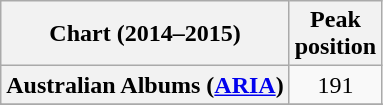<table class="wikitable sortable plainrowheaders" style="text-align:center;">
<tr>
<th scope="col">Chart (2014–2015)</th>
<th scope="col">Peak<br>position</th>
</tr>
<tr>
<th scope="row">Australian Albums (<a href='#'>ARIA</a>)</th>
<td align="center">191</td>
</tr>
<tr>
</tr>
<tr>
</tr>
<tr>
</tr>
<tr>
</tr>
<tr>
</tr>
<tr>
</tr>
<tr>
</tr>
<tr>
</tr>
<tr>
</tr>
<tr>
</tr>
<tr>
</tr>
<tr>
</tr>
<tr>
</tr>
<tr>
</tr>
<tr>
</tr>
<tr>
</tr>
<tr>
</tr>
<tr>
</tr>
</table>
